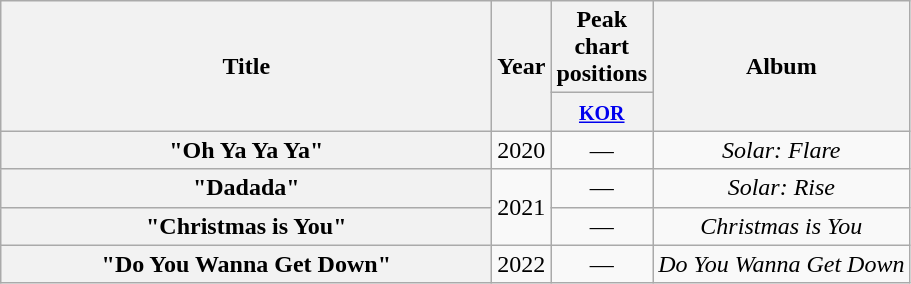<table class="wikitable plainrowheaders" style="text-align:center;" border="1">
<tr>
<th scope="col" rowspan="2" style="width:20em;">Title</th>
<th scope="col" rowspan="2">Year</th>
<th scope="col" colspan="1">Peak chart positions</th>
<th scope="col" rowspan="2">Album</th>
</tr>
<tr>
<th style="width:2.5em;"><small><a href='#'>KOR</a></small><br></th>
</tr>
<tr>
<th scope=row>"Oh Ya Ya Ya" </th>
<td>2020</td>
<td>—</td>
<td><em>Solar: Flare</em></td>
</tr>
<tr>
<th scope=row>"Dadada"</th>
<td rowspan="2">2021</td>
<td>—</td>
<td><em>Solar: Rise</em></td>
</tr>
<tr>
<th scope=row>"Christmas is You"</th>
<td>—</td>
<td><em>Christmas is You</em></td>
</tr>
<tr>
<th scope=row>"Do You Wanna Get Down"</th>
<td>2022</td>
<td>—</td>
<td><em>Do You Wanna Get Down</em></td>
</tr>
</table>
